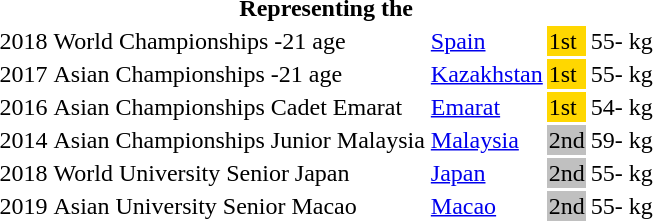<table>
<tr>
<th colspan="6">Representing the </th>
</tr>
<tr>
<td>2018</td>
<td>World Championships -21 age</td>
<td><a href='#'>Spain</a></td>
<td bgcolor=gold>1st</td>
<td>55- kg</td>
</tr>
<tr>
<td>2017</td>
<td>Asian Championships -21 age</td>
<td><a href='#'>Kazakhstan</a></td>
<td bgcolor=gold>1st</td>
<td>55- kg</td>
</tr>
<tr>
<td>2016</td>
<td>Asian Championships Cadet Emarat</td>
<td><a href='#'>Emarat</a></td>
<td bgcolor=gold>1st</td>
<td>54- kg</td>
</tr>
<tr>
<td>2014</td>
<td>Asian Championships Junior Malaysia</td>
<td><a href='#'>Malaysia</a></td>
<td style="background:silver;">2nd</td>
<td>59- kg</td>
</tr>
<tr>
<td>2018</td>
<td>World University Senior Japan</td>
<td><a href='#'>Japan</a></td>
<td style="background:silver;">2nd</td>
<td>55- kg</td>
</tr>
<tr>
<td>2019</td>
<td>Asian University Senior Macao</td>
<td><a href='#'>Macao</a></td>
<td style="background:silver;">2nd</td>
<td>55- kg</td>
</tr>
</table>
